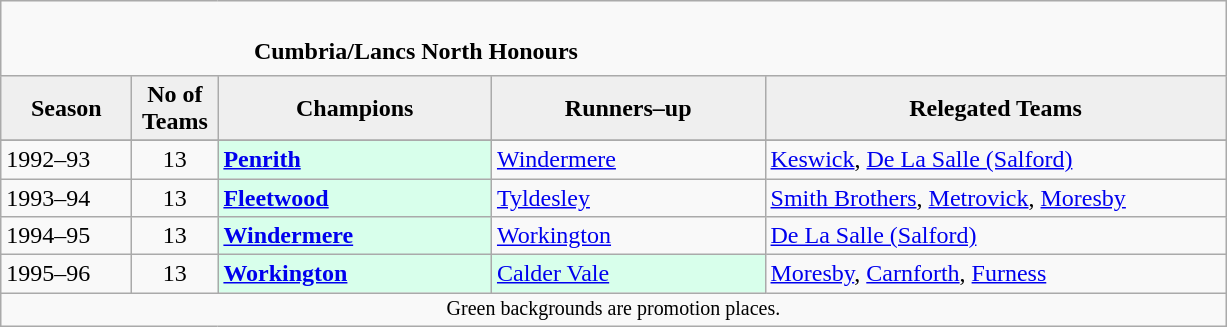<table class="wikitable" style="text-align: left;">
<tr>
<td colspan="11" cellpadding="0" cellspacing="0"><br><table border="0" style="width:100%;" cellpadding="0" cellspacing="0">
<tr>
<td style="width:20%; border:0;"></td>
<td style="border:0;"><strong>Cumbria/Lancs North Honours</strong></td>
<td style="width:20%; border:0;"></td>
</tr>
</table>
</td>
</tr>
<tr>
<th style="background:#efefef; width:80px;">Season</th>
<th style="background:#efefef; width:50px;">No of Teams</th>
<th style="background:#efefef; width:175px;">Champions</th>
<th style="background:#efefef; width:175px;">Runners–up</th>
<th style="background:#efefef; width:300px;">Relegated Teams</th>
</tr>
<tr align=left>
</tr>
<tr>
<td>1992–93</td>
<td style="text-align: center;">13</td>
<td style="background:#d8ffeb;"><strong><a href='#'>Penrith</a></strong></td>
<td><a href='#'>Windermere</a></td>
<td><a href='#'>Keswick</a>, <a href='#'>De La Salle (Salford)</a></td>
</tr>
<tr>
<td>1993–94</td>
<td style="text-align: center;">13</td>
<td style="background:#d8ffeb;"><strong><a href='#'>Fleetwood</a></strong></td>
<td><a href='#'>Tyldesley</a></td>
<td><a href='#'>Smith Brothers</a>, <a href='#'>Metrovick</a>, <a href='#'>Moresby</a></td>
</tr>
<tr>
<td>1994–95</td>
<td style="text-align: center;">13</td>
<td style="background:#d8ffeb;"><strong><a href='#'>Windermere</a></strong></td>
<td><a href='#'>Workington</a></td>
<td><a href='#'>De La Salle (Salford)</a></td>
</tr>
<tr>
<td>1995–96</td>
<td style="text-align: center;">13</td>
<td style="background:#d8ffeb;"><strong><a href='#'>Workington</a></strong></td>
<td style="background:#d8ffeb;"><a href='#'>Calder Vale</a></td>
<td><a href='#'>Moresby</a>, <a href='#'>Carnforth</a>, <a href='#'>Furness</a></td>
</tr>
<tr>
<td colspan="15"  style="border:0; font-size:smaller; text-align:center;">Green backgrounds are promotion places.</td>
</tr>
</table>
